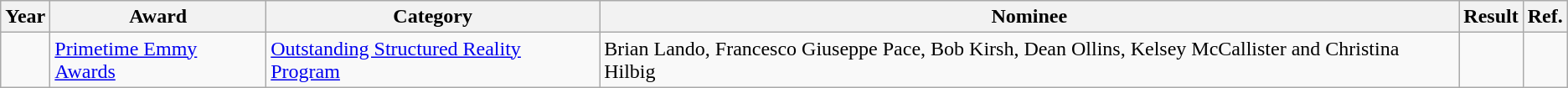<table class="wikitable sortable">
<tr>
<th>Year</th>
<th>Award</th>
<th>Category</th>
<th>Nominee</th>
<th>Result</th>
<th>Ref.</th>
</tr>
<tr>
<td></td>
<td><a href='#'>Primetime Emmy Awards</a></td>
<td><a href='#'>Outstanding Structured Reality Program</a></td>
<td>Brian Lando, Francesco Giuseppe Pace, Bob Kirsh, Dean Ollins, Kelsey McCallister and Christina Hilbig</td>
<td></td>
<td align="center"></td>
</tr>
</table>
